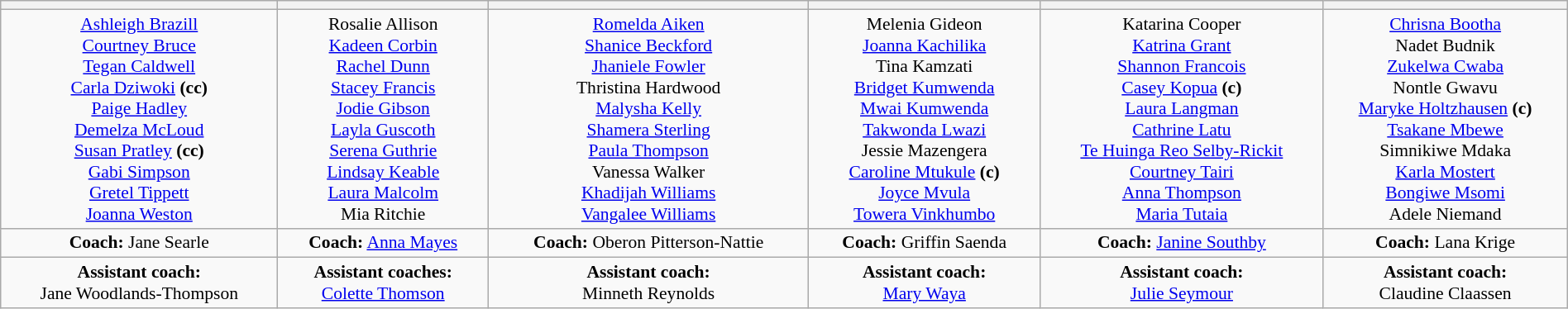<table class=wikitable width=100% style="text-align:center; font-size:90%">
<tr>
<th></th>
<th></th>
<th></th>
<th></th>
<th></th>
<th></th>
</tr>
<tr valign=top>
<td><a href='#'>Ashleigh Brazill</a><br><a href='#'>Courtney Bruce</a><br><a href='#'>Tegan Caldwell</a><br><a href='#'>Carla Dziwoki</a> <strong>(cc)</strong><br><a href='#'>Paige Hadley</a><br><a href='#'>Demelza McLoud</a><br><a href='#'>Susan Pratley</a> <strong>(cc)</strong><br><a href='#'>Gabi Simpson</a> <br><a href='#'>Gretel Tippett</a><br><a href='#'>Joanna Weston</a></td>
<td>Rosalie Allison<br><a href='#'>Kadeen Corbin</a><br><a href='#'>Rachel Dunn</a><br><a href='#'>Stacey Francis</a><br><a href='#'>Jodie Gibson</a><br><a href='#'>Layla Guscoth</a><br><a href='#'>Serena Guthrie</a><br><a href='#'>Lindsay Keable</a><br><a href='#'>Laura Malcolm</a><br>Mia Ritchie</td>
<td><a href='#'>Romelda Aiken</a><br><a href='#'>Shanice Beckford</a><br><a href='#'>Jhaniele Fowler</a><br>Thristina Hardwood<br><a href='#'>Malysha Kelly</a><br><a href='#'>Shamera Sterling</a><br><a href='#'>Paula Thompson</a><br>Vanessa Walker<br><a href='#'>Khadijah Williams</a><br><a href='#'>Vangalee Williams</a></td>
<td>Melenia Gideon<br><a href='#'>Joanna Kachilika</a><br>Tina Kamzati<br><a href='#'>Bridget Kumwenda</a><br><a href='#'>Mwai Kumwenda</a><br><a href='#'>Takwonda Lwazi</a><br>Jessie Mazengera<br><a href='#'>Caroline Mtukule</a> <strong>(c)</strong><br><a href='#'>Joyce Mvula</a><br><a href='#'>Towera Vinkhumbo</a></td>
<td>Katarina Cooper<br><a href='#'>Katrina Grant</a><br><a href='#'>Shannon Francois</a><br><a href='#'>Casey Kopua</a> <strong>(c)</strong><br><a href='#'>Laura Langman</a><br><a href='#'>Cathrine Latu</a><br><a href='#'>Te Huinga Reo Selby-Rickit</a><br><a href='#'>Courtney Tairi</a><br><a href='#'>Anna Thompson</a><br><a href='#'>Maria Tutaia</a></td>
<td><a href='#'>Chrisna Bootha</a><br>Nadet Budnik<br><a href='#'>Zukelwa Cwaba</a><br>Nontle Gwavu<br><a href='#'>Maryke Holtzhausen</a> <strong>(c)</strong><br><a href='#'>Tsakane Mbewe</a><br>Simnikiwe Mdaka<br><a href='#'>Karla Mostert</a><br><a href='#'>Bongiwe Msomi</a><br>Adele Niemand</td>
</tr>
<tr>
<td> <strong>Coach:</strong> Jane Searle</td>
<td> <strong>Coach:</strong> <a href='#'>Anna Mayes</a></td>
<td> <strong>Coach:</strong> Oberon Pitterson-Nattie</td>
<td> <strong>Coach:</strong> Griffin Saenda</td>
<td> <strong>Coach:</strong> <a href='#'>Janine Southby</a></td>
<td> <strong>Coach:</strong> Lana Krige</td>
</tr>
<tr>
<td> <strong>Assistant coach:</strong><br>Jane Woodlands-Thompson</td>
<td> <strong>Assistant coaches:</strong><br><a href='#'>Colette Thomson</a></td>
<td> <strong>Assistant coach:</strong><br>Minneth Reynolds</td>
<td> <strong>Assistant coach:</strong><br><a href='#'>Mary Waya</a></td>
<td> <strong>Assistant coach:</strong><br><a href='#'>Julie Seymour</a></td>
<td> <strong>Assistant coach:</strong><br>Claudine Claassen</td>
</tr>
</table>
